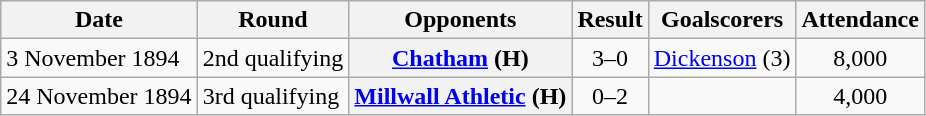<table class="wikitable plainrowheaders sortable">
<tr>
<th scope=col>Date</th>
<th scope=col>Round</th>
<th scope=col>Opponents</th>
<th scope=col>Result</th>
<th scope=col class=unsortable>Goalscorers</th>
<th scope=col>Attendance</th>
</tr>
<tr>
<td>3 November 1894</td>
<td>2nd qualifying</td>
<th scope=row><a href='#'>Chatham</a> (H)</th>
<td align=center>3–0</td>
<td><a href='#'>Dickenson</a> (3)</td>
<td align=center>8,000</td>
</tr>
<tr>
<td>24 November 1894</td>
<td>3rd qualifying</td>
<th scope=row><a href='#'>Millwall Athletic</a> (H)</th>
<td align=center>0–2</td>
<td></td>
<td align=center>4,000</td>
</tr>
</table>
